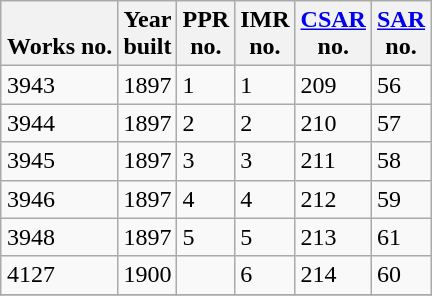<table class="wikitable collapsible sortable" style="margin:0.5em auto; font-size:100%;">
<tr>
<th><br>Works no.</th>
<th>Year<br>built</th>
<th>PPR<br>no.</th>
<th>IMR<br>no.</th>
<th><a href='#'>CSAR</a><br>no.</th>
<th><a href='#'>SAR</a><br>no.</th>
</tr>
<tr>
<td>3943</td>
<td>1897</td>
<td>1</td>
<td>1</td>
<td>209</td>
<td>56</td>
</tr>
<tr>
<td>3944</td>
<td>1897</td>
<td>2</td>
<td>2</td>
<td>210</td>
<td>57</td>
</tr>
<tr>
<td>3945</td>
<td>1897</td>
<td>3</td>
<td>3</td>
<td>211</td>
<td>58</td>
</tr>
<tr>
<td>3946</td>
<td>1897</td>
<td>4</td>
<td>4</td>
<td>212</td>
<td>59</td>
</tr>
<tr>
<td>3948</td>
<td>1897</td>
<td>5</td>
<td>5</td>
<td>213</td>
<td>61</td>
</tr>
<tr>
<td>4127</td>
<td>1900</td>
<td></td>
<td>6</td>
<td>214</td>
<td>60</td>
</tr>
<tr>
</tr>
</table>
